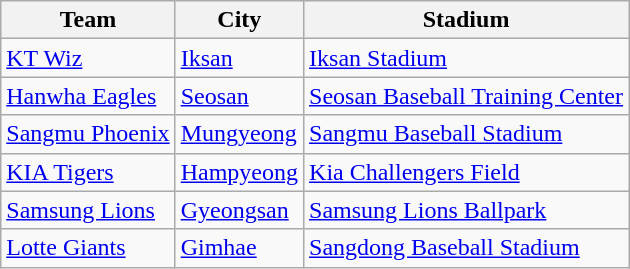<table class = "wikitable sortable">
<tr>
<th>Team</th>
<th>City</th>
<th>Stadium</th>
</tr>
<tr>
<td><a href='#'>KT Wiz</a></td>
<td><a href='#'>Iksan</a></td>
<td><a href='#'>Iksan Stadium</a></td>
</tr>
<tr>
<td><a href='#'>Hanwha Eagles</a></td>
<td><a href='#'>Seosan</a></td>
<td><a href='#'>Seosan Baseball Training Center</a></td>
</tr>
<tr>
<td><a href='#'>Sangmu Phoenix</a></td>
<td><a href='#'>Mungyeong</a></td>
<td><a href='#'>Sangmu Baseball Stadium</a></td>
</tr>
<tr>
<td><a href='#'>KIA Tigers</a></td>
<td><a href='#'>Hampyeong</a></td>
<td><a href='#'>Kia Challengers Field</a></td>
</tr>
<tr>
<td><a href='#'>Samsung Lions</a></td>
<td><a href='#'>Gyeongsan</a></td>
<td><a href='#'>Samsung Lions Ballpark</a></td>
</tr>
<tr>
<td><a href='#'>Lotte Giants</a></td>
<td><a href='#'>Gimhae</a></td>
<td><a href='#'>Sangdong Baseball Stadium</a></td>
</tr>
</table>
